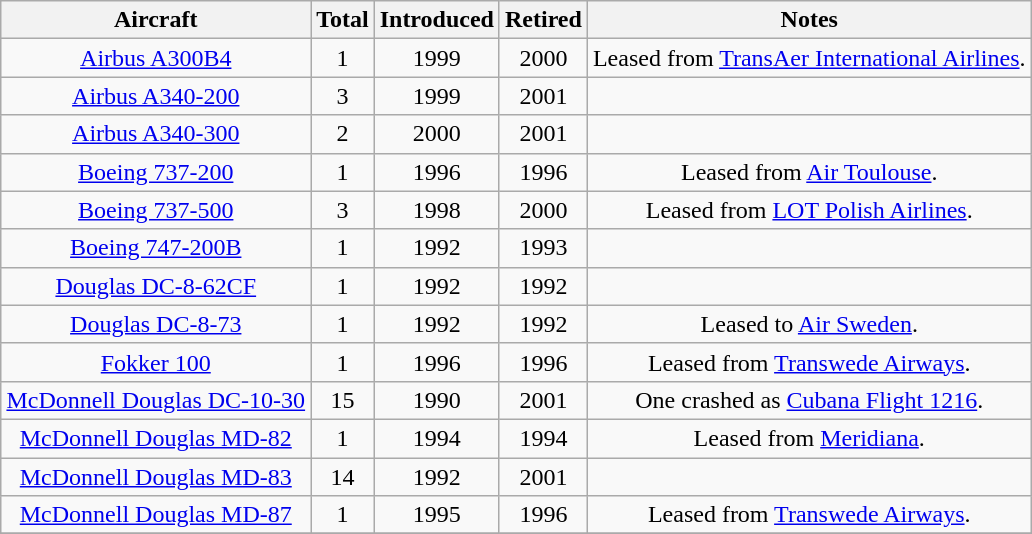<table class="wikitable" style="margin:0.5em auto; text-align:center">
<tr>
<th>Aircraft</th>
<th>Total</th>
<th>Introduced</th>
<th>Retired</th>
<th>Notes</th>
</tr>
<tr>
<td><a href='#'>Airbus A300B4</a></td>
<td>1</td>
<td>1999</td>
<td>2000</td>
<td>Leased from <a href='#'>TransAer International Airlines</a>.</td>
</tr>
<tr>
<td><a href='#'>Airbus A340-200</a></td>
<td>3</td>
<td>1999</td>
<td>2001</td>
<td></td>
</tr>
<tr>
<td><a href='#'>Airbus A340-300</a></td>
<td>2</td>
<td>2000</td>
<td>2001</td>
<td></td>
</tr>
<tr>
<td><a href='#'>Boeing 737-200</a></td>
<td>1</td>
<td>1996</td>
<td>1996</td>
<td>Leased from <a href='#'>Air Toulouse</a>.</td>
</tr>
<tr>
<td><a href='#'>Boeing 737-500</a></td>
<td>3</td>
<td>1998</td>
<td>2000</td>
<td>Leased from <a href='#'>LOT Polish Airlines</a>.</td>
</tr>
<tr>
<td><a href='#'>Boeing 747-200B</a></td>
<td>1</td>
<td>1992</td>
<td>1993</td>
<td></td>
</tr>
<tr>
<td><a href='#'>Douglas DC-8-62CF</a></td>
<td>1</td>
<td>1992</td>
<td>1992</td>
<td></td>
</tr>
<tr>
<td><a href='#'>Douglas DC-8-73</a></td>
<td>1</td>
<td>1992</td>
<td>1992</td>
<td>Leased to <a href='#'>Air Sweden</a>.</td>
</tr>
<tr>
<td><a href='#'>Fokker 100</a></td>
<td>1</td>
<td>1996</td>
<td>1996</td>
<td>Leased from <a href='#'>Transwede Airways</a>.</td>
</tr>
<tr>
<td><a href='#'>McDonnell Douglas DC-10-30</a></td>
<td>15</td>
<td>1990</td>
<td>2001</td>
<td>One crashed as <a href='#'>Cubana Flight 1216</a>.</td>
</tr>
<tr>
<td><a href='#'>McDonnell Douglas MD-82</a></td>
<td>1</td>
<td>1994</td>
<td>1994</td>
<td>Leased from <a href='#'>Meridiana</a>.</td>
</tr>
<tr>
<td><a href='#'>McDonnell Douglas MD-83</a></td>
<td>14</td>
<td>1992</td>
<td>2001</td>
<td></td>
</tr>
<tr>
<td><a href='#'>McDonnell Douglas MD-87</a></td>
<td>1</td>
<td>1995</td>
<td>1996</td>
<td>Leased from <a href='#'>Transwede Airways</a>.</td>
</tr>
<tr>
</tr>
</table>
